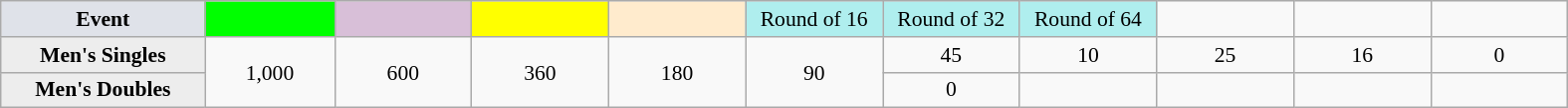<table class=wikitable style=font-size:90%;text-align:center>
<tr>
<td style="width:130px; background:#dfe2e9;"><strong>Event</strong></td>
<td style="width:80px; background:lime;"></td>
<td style="width:85px; background:thistle;"></td>
<td style="width:85px; background:#ff0;"></td>
<td style="width:85px; background:#ffebcd;"></td>
<td style="width:85px; background:#afeeee;">Round of 16</td>
<td style="width:85px; background:#afeeee;">Round of 32</td>
<td style="width:85px; background:#afeeee;">Round of 64</td>
<td width=85></td>
<td width=85></td>
<td width=85></td>
</tr>
<tr>
<th style="background:#ededed;">Men's Singles</th>
<td rowspan=2>1,000</td>
<td rowspan=2>600</td>
<td rowspan=2>360</td>
<td rowspan=2>180</td>
<td rowspan=2>90</td>
<td>45</td>
<td>10</td>
<td>25</td>
<td>16</td>
<td>0</td>
</tr>
<tr>
<th style="background:#ededed;">Men's Doubles</th>
<td>0</td>
<td></td>
<td></td>
<td></td>
<td></td>
</tr>
</table>
